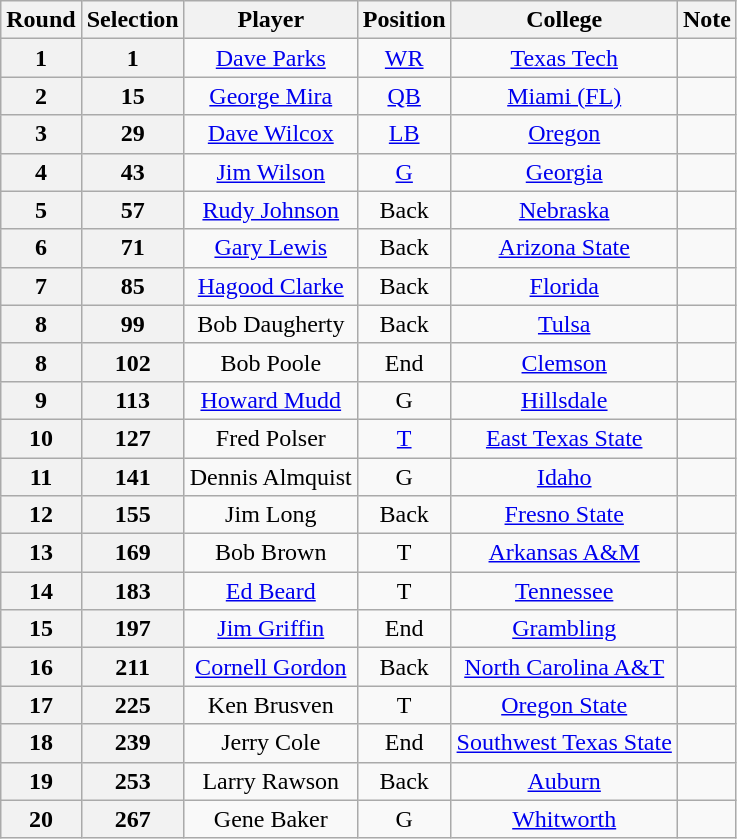<table class="wikitable" style="text-align:center">
<tr>
<th>Round</th>
<th>Selection</th>
<th>Player</th>
<th>Position</th>
<th>College</th>
<th>Note</th>
</tr>
<tr>
<th>1</th>
<th>1</th>
<td><a href='#'>Dave Parks</a></td>
<td><a href='#'>WR</a></td>
<td><a href='#'>Texas Tech</a></td>
<td></td>
</tr>
<tr>
<th>2</th>
<th>15</th>
<td><a href='#'>George Mira</a></td>
<td><a href='#'>QB</a></td>
<td><a href='#'>Miami (FL)</a></td>
<td></td>
</tr>
<tr>
<th>3</th>
<th>29</th>
<td><a href='#'>Dave Wilcox</a></td>
<td><a href='#'>LB</a></td>
<td><a href='#'>Oregon</a></td>
<td></td>
</tr>
<tr>
<th>4</th>
<th>43</th>
<td><a href='#'>Jim Wilson</a></td>
<td><a href='#'>G</a></td>
<td><a href='#'>Georgia</a></td>
<td></td>
</tr>
<tr>
<th>5</th>
<th>57</th>
<td><a href='#'>Rudy Johnson</a></td>
<td>Back</td>
<td><a href='#'>Nebraska</a></td>
<td></td>
</tr>
<tr>
<th>6</th>
<th>71</th>
<td><a href='#'>Gary Lewis</a></td>
<td>Back</td>
<td><a href='#'>Arizona State</a></td>
<td></td>
</tr>
<tr>
<th>7</th>
<th>85</th>
<td><a href='#'>Hagood Clarke</a></td>
<td>Back</td>
<td><a href='#'>Florida</a></td>
<td></td>
</tr>
<tr>
<th>8</th>
<th>99</th>
<td>Bob Daugherty</td>
<td>Back</td>
<td><a href='#'>Tulsa</a></td>
<td></td>
</tr>
<tr>
<th>8</th>
<th>102</th>
<td>Bob Poole</td>
<td>End</td>
<td><a href='#'>Clemson</a></td>
<td></td>
</tr>
<tr>
<th>9</th>
<th>113</th>
<td><a href='#'>Howard Mudd</a></td>
<td>G</td>
<td><a href='#'>Hillsdale</a></td>
<td></td>
</tr>
<tr>
<th>10</th>
<th>127</th>
<td>Fred Polser</td>
<td><a href='#'>T</a></td>
<td><a href='#'>East Texas State</a></td>
<td></td>
</tr>
<tr>
<th>11</th>
<th>141</th>
<td>Dennis Almquist</td>
<td>G</td>
<td><a href='#'>Idaho</a></td>
<td></td>
</tr>
<tr>
<th>12</th>
<th>155</th>
<td>Jim Long</td>
<td>Back</td>
<td><a href='#'>Fresno State</a></td>
<td></td>
</tr>
<tr>
<th>13</th>
<th>169</th>
<td>Bob Brown</td>
<td>T</td>
<td><a href='#'>Arkansas A&M</a></td>
<td></td>
</tr>
<tr>
<th>14</th>
<th>183</th>
<td><a href='#'>Ed Beard</a></td>
<td>T</td>
<td><a href='#'>Tennessee</a></td>
<td></td>
</tr>
<tr>
<th>15</th>
<th>197</th>
<td><a href='#'>Jim Griffin</a></td>
<td>End</td>
<td><a href='#'>Grambling</a></td>
<td></td>
</tr>
<tr>
<th>16</th>
<th>211</th>
<td><a href='#'>Cornell Gordon</a></td>
<td>Back</td>
<td><a href='#'>North Carolina A&T</a></td>
<td></td>
</tr>
<tr>
<th>17</th>
<th>225</th>
<td>Ken Brusven</td>
<td>T</td>
<td><a href='#'>Oregon State</a></td>
<td></td>
</tr>
<tr>
<th>18</th>
<th>239</th>
<td>Jerry Cole</td>
<td>End</td>
<td><a href='#'>Southwest Texas State</a></td>
<td></td>
</tr>
<tr>
<th>19</th>
<th>253</th>
<td>Larry Rawson</td>
<td>Back</td>
<td><a href='#'>Auburn</a></td>
<td></td>
</tr>
<tr>
<th>20</th>
<th>267</th>
<td>Gene Baker</td>
<td>G</td>
<td><a href='#'>Whitworth</a></td>
<td></td>
</tr>
</table>
